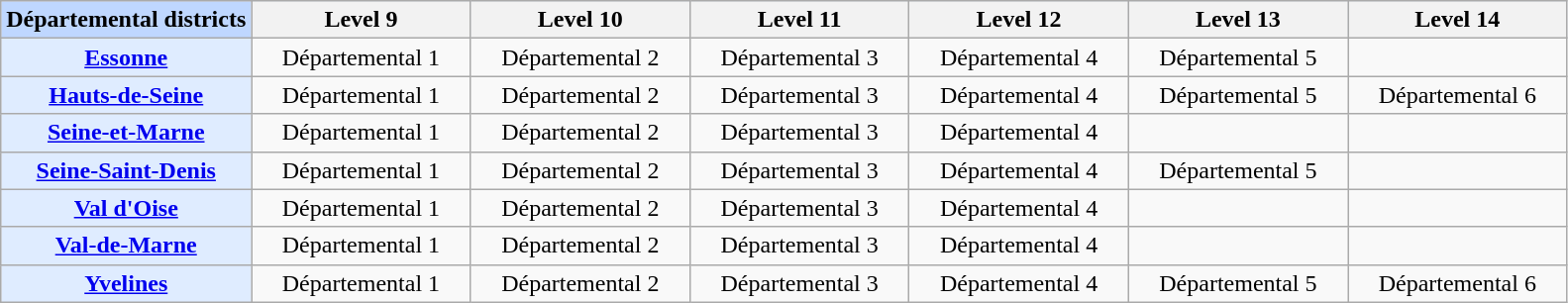<table class="wikitable" style="text-align: center;">
<tr style="background:#dfecff;">
<th width="16%" style="background:#bfd7ff;">Départemental districts</th>
<th width="14%">Level 9</th>
<th width="14%">Level 10</th>
<th width="14%">Level 11</th>
<th width="14%">Level 12</th>
<th width="14%">Level 13</th>
<th width="14%">Level 14</th>
</tr>
<tr align="center">
<th style="background:#dfecff;"><a href='#'>Essonne</a></th>
<td>Départemental 1</td>
<td>Départemental 2</td>
<td>Départemental 3</td>
<td>Départemental 4</td>
<td>Départemental 5</td>
<td> </td>
</tr>
<tr align="center">
<th style="background:#dfecff;"><a href='#'>Hauts-de-Seine</a></th>
<td>Départemental 1</td>
<td>Départemental 2</td>
<td>Départemental 3</td>
<td>Départemental 4</td>
<td>Départemental 5</td>
<td>Départemental 6</td>
</tr>
<tr align="center">
<th style="background:#dfecff;"><a href='#'>Seine-et-Marne</a></th>
<td>Départemental 1</td>
<td>Départemental 2</td>
<td>Départemental 3</td>
<td>Départemental 4</td>
<td> </td>
<td> </td>
</tr>
<tr align="center">
<th style="background:#dfecff;"><a href='#'>Seine-Saint-Denis</a></th>
<td>Départemental 1</td>
<td>Départemental 2</td>
<td>Départemental 3</td>
<td>Départemental 4</td>
<td>Départemental 5</td>
<td> </td>
</tr>
<tr align="center">
<th style="background:#dfecff;"><a href='#'>Val d'Oise</a></th>
<td>Départemental 1</td>
<td>Départemental 2</td>
<td>Départemental 3</td>
<td>Départemental 4</td>
<td> </td>
<td> </td>
</tr>
<tr align="center">
<th style="background:#dfecff;"><a href='#'>Val-de-Marne</a></th>
<td>Départemental 1</td>
<td>Départemental 2</td>
<td>Départemental 3</td>
<td>Départemental 4</td>
<td> </td>
<td> </td>
</tr>
<tr align="center">
<th style="background:#dfecff;"><a href='#'>Yvelines</a></th>
<td>Départemental 1</td>
<td>Départemental 2</td>
<td>Départemental 3</td>
<td>Départemental 4</td>
<td>Départemental 5</td>
<td>Départemental 6</td>
</tr>
</table>
